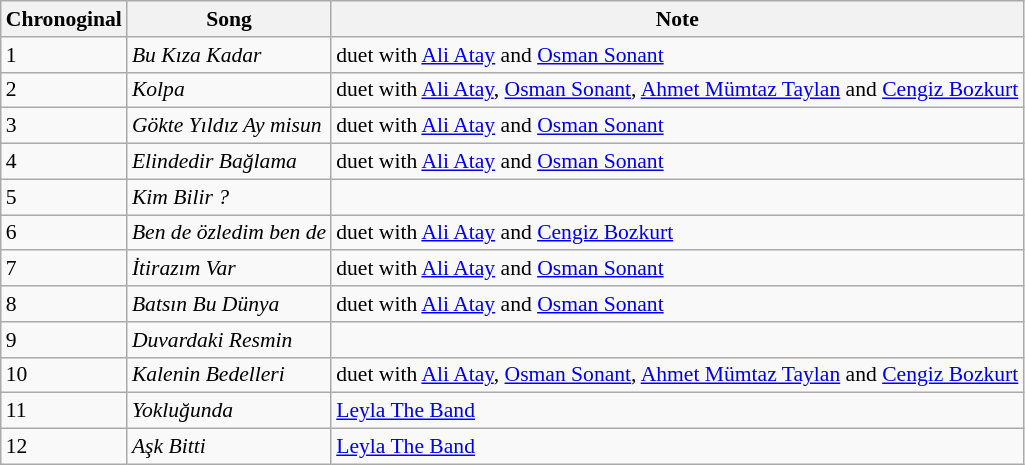<table class="wikitable" style="font-size: 90%;">
<tr>
<th>Chronoginal</th>
<th>Song</th>
<th>Note</th>
</tr>
<tr>
<td>1</td>
<td><em>Bu Kıza Kadar</em></td>
<td>duet with <a href='#'>Ali Atay</a> and <a href='#'>Osman Sonant</a></td>
</tr>
<tr>
<td>2</td>
<td><em>Kolpa</em></td>
<td>duet with <a href='#'>Ali Atay</a>, <a href='#'>Osman Sonant</a>, <a href='#'>Ahmet Mümtaz Taylan</a> and <a href='#'>Cengiz Bozkurt</a></td>
</tr>
<tr>
<td>3</td>
<td><em>Gökte Yıldız Ay misun</em></td>
<td>duet with <a href='#'>Ali Atay</a> and <a href='#'>Osman Sonant</a></td>
</tr>
<tr>
<td>4</td>
<td><em>Elindedir Bağlama</em></td>
<td>duet with <a href='#'>Ali Atay</a> and <a href='#'>Osman Sonant</a></td>
</tr>
<tr>
<td>5</td>
<td><em>Kim Bilir ?</em></td>
<td></td>
</tr>
<tr>
<td>6</td>
<td><em>Ben de özledim ben de</em></td>
<td>duet with <a href='#'>Ali Atay</a> and <a href='#'>Cengiz Bozkurt</a></td>
</tr>
<tr>
<td>7</td>
<td><em>İtirazım Var</em></td>
<td>duet with <a href='#'>Ali Atay</a> and <a href='#'>Osman Sonant</a></td>
</tr>
<tr>
<td>8</td>
<td><em>Batsın Bu Dünya</em></td>
<td>duet with <a href='#'>Ali Atay</a> and <a href='#'>Osman Sonant</a></td>
</tr>
<tr>
<td>9</td>
<td><em>Duvardaki Resmin</em></td>
<td></td>
</tr>
<tr>
<td>10</td>
<td><em>Kalenin Bedelleri</em></td>
<td>duet with <a href='#'>Ali Atay</a>, <a href='#'>Osman Sonant</a>, <a href='#'>Ahmet Mümtaz Taylan</a> and <a href='#'>Cengiz Bozkurt</a></td>
</tr>
<tr>
<td>11</td>
<td><em>Yokluğunda</em></td>
<td><a href='#'>Leyla The Band</a></td>
</tr>
<tr>
<td>12</td>
<td><em>Aşk Bitti</em></td>
<td><a href='#'>Leyla The Band</a></td>
</tr>
</table>
